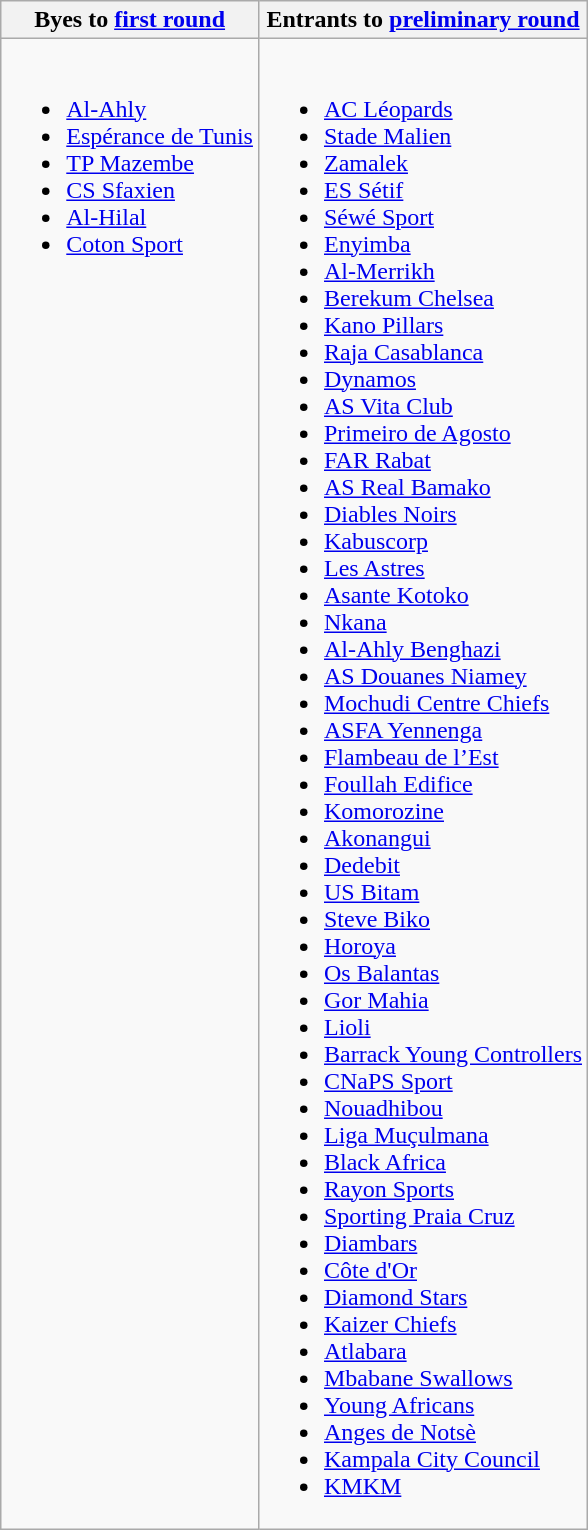<table class="wikitable">
<tr>
<th>Byes to <a href='#'>first round</a></th>
<th>Entrants to <a href='#'>preliminary round</a></th>
</tr>
<tr>
<td valign=top><br><ul><li> <a href='#'>Al-Ahly</a> </li><li> <a href='#'>Espérance de Tunis</a> </li><li> <a href='#'>TP Mazembe</a> </li><li> <a href='#'>CS Sfaxien</a> </li><li> <a href='#'>Al-Hilal</a> </li><li> <a href='#'>Coton Sport</a> </li></ul></td>
<td valign=top><br><ul><li> <a href='#'>AC Léopards</a> </li><li> <a href='#'>Stade Malien</a> </li><li> <a href='#'>Zamalek</a> </li><li> <a href='#'>ES Sétif</a> </li><li> <a href='#'>Séwé Sport</a> </li><li> <a href='#'>Enyimba</a> </li><li> <a href='#'>Al-Merrikh</a> </li><li> <a href='#'>Berekum Chelsea</a> </li><li> <a href='#'>Kano Pillars</a> </li><li> <a href='#'>Raja Casablanca</a> </li><li> <a href='#'>Dynamos</a> </li><li> <a href='#'>AS Vita Club</a> </li><li> <a href='#'>Primeiro de Agosto</a> </li><li> <a href='#'>FAR Rabat</a></li><li> <a href='#'>AS Real Bamako</a></li><li> <a href='#'>Diables Noirs</a></li><li> <a href='#'>Kabuscorp</a></li><li> <a href='#'>Les Astres</a></li><li> <a href='#'>Asante Kotoko</a></li><li> <a href='#'>Nkana</a></li><li> <a href='#'>Al-Ahly Benghazi</a></li><li> <a href='#'>AS Douanes Niamey</a></li><li> <a href='#'>Mochudi Centre Chiefs</a></li><li> <a href='#'>ASFA Yennenga</a></li><li> <a href='#'>Flambeau de l’Est</a></li><li> <a href='#'>Foullah Edifice</a></li><li> <a href='#'>Komorozine</a></li><li> <a href='#'>Akonangui</a></li><li> <a href='#'>Dedebit</a></li><li> <a href='#'>US Bitam</a></li><li> <a href='#'>Steve Biko</a></li><li> <a href='#'>Horoya</a></li><li> <a href='#'>Os Balantas</a></li><li> <a href='#'>Gor Mahia</a></li><li> <a href='#'>Lioli</a></li><li> <a href='#'>Barrack Young Controllers</a></li><li> <a href='#'>CNaPS Sport</a></li><li> <a href='#'>Nouadhibou</a></li><li> <a href='#'>Liga Muçulmana</a></li><li> <a href='#'>Black Africa</a></li><li> <a href='#'>Rayon Sports</a></li><li> <a href='#'>Sporting Praia Cruz</a></li><li> <a href='#'>Diambars</a></li><li> <a href='#'>Côte d'Or</a></li><li> <a href='#'>Diamond Stars</a></li><li> <a href='#'>Kaizer Chiefs</a></li><li> <a href='#'>Atlabara</a></li><li> <a href='#'>Mbabane Swallows</a></li><li> <a href='#'>Young Africans</a></li><li> <a href='#'>Anges de Notsè</a></li><li> <a href='#'>Kampala City Council</a></li><li> <a href='#'>KMKM</a></li></ul></td>
</tr>
</table>
